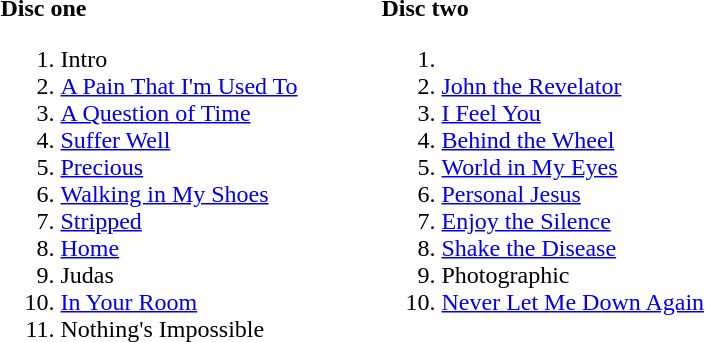<table ->
<tr>
<td width=250 valign=top><br><strong>Disc one</strong><ol><li>Intro</li><li><a href='#'>A Pain That I'm Used To</a></li><li><a href='#'>A Question of Time</a></li><li><a href='#'>Suffer Well</a></li><li><a href='#'>Precious</a></li><li><a href='#'>Walking in My Shoes</a></li><li><a href='#'>Stripped</a></li><li><a href='#'>Home</a></li><li>Judas</li><li><a href='#'>In Your Room</a></li><li>Nothing's Impossible</li></ol></td>
<td width=250 valign=top><br><strong>Disc two</strong><ol><li><li><a href='#'>John the Revelator</a></li><li><a href='#'>I Feel You</a></li><li><a href='#'>Behind the Wheel</a></li><li><a href='#'>World in My Eyes</a></li><li><a href='#'>Personal Jesus</a></li><li><a href='#'>Enjoy the Silence</a></li><li><a href='#'>Shake the Disease</a></li><li>Photographic</li><li><a href='#'>Never Let Me Down Again</a></li></ol></td>
</tr>
</table>
